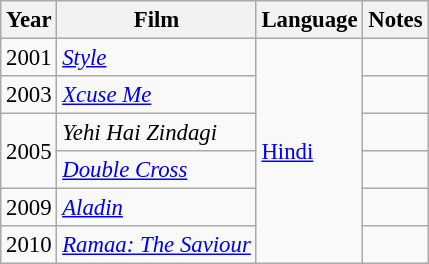<table class="wikitable sortable" style="font-size: 95%;">
<tr>
<th>Year</th>
<th>Film</th>
<th>Language</th>
<th>Notes</th>
</tr>
<tr>
<td rowspan="1">2001</td>
<td><em><a href='#'>Style</a></em></td>
<td rowspan="6"><a href='#'>Hindi</a></td>
<td></td>
</tr>
<tr>
<td rowspan="1">2003</td>
<td><em><a href='#'>Xcuse Me</a></em></td>
<td></td>
</tr>
<tr>
<td rowspan="2">2005</td>
<td><em>Yehi Hai Zindagi</em></td>
<td></td>
</tr>
<tr>
<td rowspan="1"><em><a href='#'>Double Cross</a></em></td>
<td></td>
</tr>
<tr>
<td rowspan="1">2009</td>
<td><em><a href='#'>Aladin</a></em></td>
<td></td>
</tr>
<tr>
<td rowspan="1">2010</td>
<td><em><a href='#'>Ramaa: The Saviour</a></em></td>
<td></td>
</tr>
</table>
